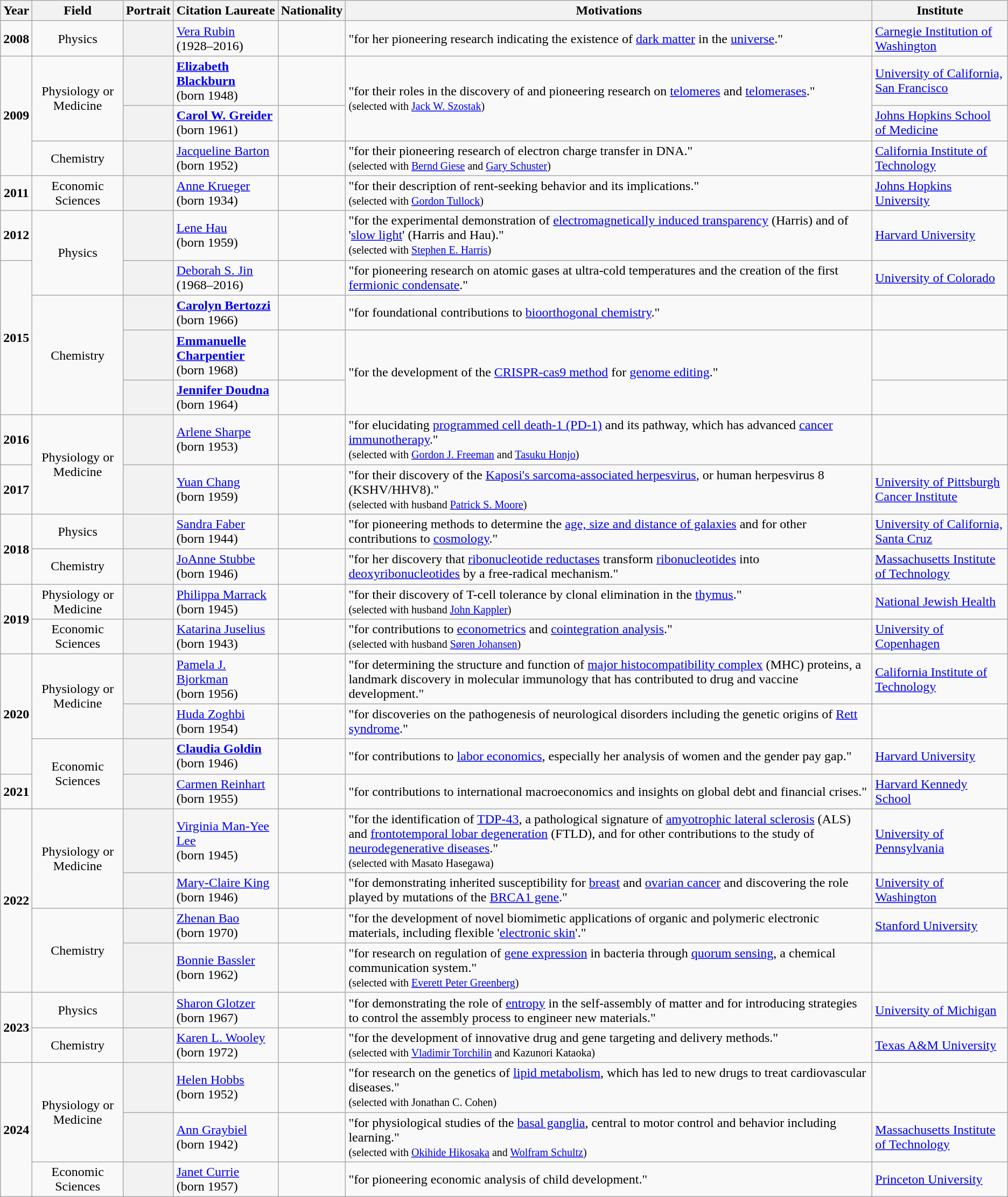<table class="wikitable">
<tr>
<th>Year</th>
<th>Field</th>
<th>Portrait</th>
<th>Citation Laureate</th>
<th>Nationality</th>
<th>Motivations</th>
<th>Institute</th>
</tr>
<tr id="2008">
<td align="center"><strong>2008</strong></td>
<td align="center">Physics</td>
<th scope="row"></th>
<td><a href='#'>Vera Rubin</a> <br>(1928–2016)</td>
<td></td>
<td>"for her pioneering research indicating the existence of <a href='#'>dark matter</a> in the <a href='#'>universe</a>."</td>
<td><a href='#'>Carnegie Institution of Washington</a></td>
</tr>
<tr id="2009">
<td align="center" rowspan="3"><strong>2009</strong></td>
<td align="center" rowspan="2">Physiology or Medicine</td>
<th scope="row"></th>
<td><strong><a href='#'>Elizabeth Blackburn</a></strong> <br>(born 1948)</td>
<td><br></td>
<td rowspan="2">"for their roles in the discovery of and pioneering research on <a href='#'>telomeres</a> and <a href='#'>telomerases</a>."<br><small>(selected with <a href='#'>Jack W. Szostak</a>)</small></td>
<td><a href='#'>University of California, San Francisco</a></td>
</tr>
<tr>
<th scope="row"></th>
<td><strong><a href='#'>Carol W. Greider</a></strong> <br>(born 1961)</td>
<td></td>
<td><a href='#'>Johns Hopkins School of Medicine</a></td>
</tr>
<tr>
<td align="center">Chemistry</td>
<th scope="row"></th>
<td><a href='#'>Jacqueline Barton</a> <br>(born 1952)</td>
<td></td>
<td>"for their pioneering research of electron charge transfer in DNA."<br><small>(selected with <a href='#'>Bernd Giese</a> and <a href='#'>Gary Schuster</a>)</small></td>
<td><a href='#'>California Institute of Technology</a></td>
</tr>
<tr id="2011">
<td align="center"><strong>2011</strong></td>
<td align="center">Economic Sciences</td>
<th scope="row"></th>
<td><a href='#'>Anne Krueger</a> <br>(born 1934)</td>
<td></td>
<td>"for their description of rent-seeking behavior and its implications."<br><small>(selected with <a href='#'>Gordon Tullock</a>)</small></td>
<td><a href='#'>Johns Hopkins University</a></td>
</tr>
<tr id="2012">
<td align="center"><strong>2012</strong></td>
<td align="center" rowspan="2">Physics</td>
<th scope="row"></th>
<td><a href='#'>Lene Hau</a> <br>(born 1959)</td>
<td></td>
<td>"for the experimental demonstration of <a href='#'>electromagnetically induced transparency</a> (Harris) and of '<a href='#'>slow light</a>' (Harris and Hau)."<br><small>(selected with <a href='#'>Stephen E. Harris</a>)</small></td>
<td><a href='#'>Harvard University</a></td>
</tr>
<tr id="2015">
<td align="center" rowspan="4"><strong>2015</strong></td>
<th scope="row"></th>
<td><a href='#'>Deborah S. Jin</a> <br>(1968–2016)</td>
<td></td>
<td>"for pioneering research on atomic gases at ultra-cold temperatures and the creation of the first <a href='#'>fermionic condensate</a>."</td>
<td><a href='#'>University of Colorado</a></td>
</tr>
<tr>
<td align="center" rowspan="3">Chemistry</td>
<th scope="row"></th>
<td><strong><a href='#'>Carolyn Bertozzi</a></strong> <br>(born 1966)</td>
<td></td>
<td>"for foundational contributions to <a href='#'>bioorthogonal chemistry</a>."</td>
<td></td>
</tr>
<tr>
<th scope="row"></th>
<td><strong><a href='#'>Emmanuelle Charpentier</a></strong> <br>(born 1968)</td>
<td></td>
<td rowspan="2">"for the development of the <a href='#'>CRISPR-cas9 method</a> for <a href='#'>genome editing</a>."</td>
<td></td>
</tr>
<tr>
<th scope="row"></th>
<td><strong><a href='#'>Jennifer Doudna</a></strong> <br>(born 1964)</td>
<td></td>
<td></td>
</tr>
<tr id="2016">
<td align="center"><strong>2016</strong></td>
<td align="center" rowspan="2">Physiology or Medicine</td>
<th scope="row"></th>
<td><a href='#'>Arlene Sharpe</a> <br>(born 1953)</td>
<td></td>
<td>"for elucidating <a href='#'>programmed cell death-1 (PD-1)</a> and its pathway, which has advanced <a href='#'>cancer immunotherapy</a>."<br><small>(selected with <a href='#'>Gordon J. Freeman</a> and <a href='#'>Tasuku Honjo</a>)</small></td>
<td></td>
</tr>
<tr id="2017">
<td align="center"><strong>2017</strong></td>
<th scope="row"></th>
<td><a href='#'>Yuan Chang</a> <br>(born 1959)</td>
<td><br></td>
<td>"for their discovery of the <a href='#'>Kaposi's sarcoma-associated herpesvirus</a>, or human herpesvirus 8 (KSHV/HHV8)."<br><small>(selected with husband <a href='#'>Patrick S. Moore</a>)</small></td>
<td><a href='#'>University of Pittsburgh Cancer Institute</a></td>
</tr>
<tr id="2018">
<td align="center" rowspan="2"><strong>2018</strong></td>
<td align="center">Physics</td>
<th scope="row"></th>
<td><a href='#'>Sandra Faber</a> <br>(born 1944)</td>
<td></td>
<td>"for pioneering methods to determine the <a href='#'>age, size and distance of galaxies</a> and for other contributions to <a href='#'>cosmology</a>."</td>
<td><a href='#'>University of California, Santa Cruz</a></td>
</tr>
<tr>
<td align="center">Chemistry</td>
<th scope="row"></th>
<td><a href='#'>JoAnne Stubbe</a> <br>(born 1946)</td>
<td></td>
<td>"for her discovery that <a href='#'>ribonucleotide reductases</a> transform <a href='#'>ribonucleotides</a> into <a href='#'>deoxyribonucleotides</a> by a free-radical mechanism."</td>
<td><a href='#'>Massachusetts Institute of Technology</a></td>
</tr>
<tr id="2019">
<td align="center" rowspan="2"><strong>2019</strong></td>
<td align="center">Physiology or Medicine</td>
<th scope="row"></th>
<td><a href='#'>Philippa Marrack</a> <br>(born 1945)</td>
<td></td>
<td>"for their discovery of T-cell tolerance by clonal elimination in the <a href='#'>thymus</a>."<br><small>(selected with husband <a href='#'>John Kappler</a>)</small></td>
<td><a href='#'>National Jewish Health</a></td>
</tr>
<tr>
<td align="center">Economic Sciences</td>
<th scope="row"></th>
<td><a href='#'>Katarina Juselius</a> <br>(born 1943)</td>
<td><br></td>
<td>"for contributions to <a href='#'>econometrics</a> and <a href='#'>cointegration analysis</a>."<br><small>(selected with husband <a href='#'>Søren Johansen</a>)</small></td>
<td><a href='#'>University of Copenhagen</a></td>
</tr>
<tr id="2020">
<td align="center" rowspan="3"><strong>2020</strong></td>
<td align="center" rowspan="2">Physiology or Medicine</td>
<th scope="row"></th>
<td><a href='#'>Pamela J. Bjorkman</a> <br>(born 1956)</td>
<td></td>
<td>"for determining the structure and function of <a href='#'>major histocompatibility complex</a> (MHC) proteins, a landmark discovery in molecular immunology that has contributed to drug and vaccine development."</td>
<td><a href='#'>California Institute of Technology</a></td>
</tr>
<tr>
<th scope="row"></th>
<td><a href='#'>Huda Zoghbi</a> <br>(born 1954)</td>
<td><br></td>
<td>"for discoveries on the pathogenesis of neurological disorders including the genetic origins of <a href='#'>Rett syndrome</a>."</td>
<td></td>
</tr>
<tr>
<td align="center" rowspan="2">Economic Sciences</td>
<th scope="row"></th>
<td><strong><a href='#'>Claudia Goldin</a></strong> <br>(born 1946)</td>
<td></td>
<td>"for contributions to <a href='#'>labor economics</a>, especially her analysis of women and the gender pay gap."</td>
<td><a href='#'>Harvard University</a></td>
</tr>
<tr id="2021">
<td align="center"><strong>2021</strong></td>
<th scope="row"></th>
<td><a href='#'>Carmen Reinhart</a> <br>(born 1955)</td>
<td><br></td>
<td>"for contributions to international macroeconomics and insights on global debt and financial crises."</td>
<td><a href='#'>Harvard Kennedy School</a></td>
</tr>
<tr id="2022">
<td align="center" rowspan="4"><strong>2022</strong></td>
<td align="center" rowspan="2">Physiology or Medicine</td>
<th scope="row"></th>
<td><a href='#'>Virginia Man-Yee Lee</a> <br>(born 1945)</td>
<td><br></td>
<td>"for the identification of <a href='#'>TDP-43</a>, a pathological signature of <a href='#'>amyotrophic lateral sclerosis</a> (ALS) and <a href='#'>frontotemporal lobar degeneration</a> (FTLD), and for other contributions to the study of <a href='#'>neurodegenerative diseases</a>."<br><small>(selected with Masato Hasegawa)</small></td>
<td><a href='#'>University of Pennsylvania</a></td>
</tr>
<tr>
<th scope="row"></th>
<td><a href='#'>Mary-Claire King</a> <br>(born 1946)</td>
<td></td>
<td>"for demonstrating inherited susceptibility for <a href='#'>breast</a> and <a href='#'>ovarian cancer</a> and discovering the role played by mutations of the <a href='#'>BRCA1 gene</a>."</td>
<td><a href='#'>University of Washington</a></td>
</tr>
<tr>
<td align="center" rowspan="2">Chemistry</td>
<th scope="row"></th>
<td><a href='#'>Zhenan Bao</a> <br>(born 1970)</td>
<td><br></td>
<td>"for the development of novel biomimetic applications of organic and polymeric electronic materials, including flexible '<a href='#'>electronic skin</a>'."</td>
<td><a href='#'>Stanford University</a></td>
</tr>
<tr>
<th scope="row"></th>
<td><a href='#'>Bonnie Bassler</a> <br>(born 1962)</td>
<td></td>
<td>"for research on regulation of <a href='#'>gene expression</a> in bacteria through <a href='#'>quorum sensing</a>, a chemical communication system."<br><small>(selected with <a href='#'>Everett Peter Greenberg</a>)</small></td>
<td></td>
</tr>
<tr id="2023">
<td align="center" rowspan="2"><strong>2023</strong></td>
<td align="center">Physics</td>
<th scope="row"></th>
<td><a href='#'>Sharon Glotzer</a> <br>(born 1967)</td>
<td></td>
<td>"for demonstrating the role of <a href='#'>entropy</a> in the self-assembly of matter and for introducing strategies to control the assembly process to engineer new materials."</td>
<td><a href='#'>University of Michigan</a></td>
</tr>
<tr>
<td align="center">Chemistry</td>
<th scope="row"></th>
<td><a href='#'>Karen L. Wooley</a> <br>(born 1972)</td>
<td></td>
<td>"for the development of innovative drug and gene targeting and delivery methods."<br><small>(selected with <a href='#'>Vladimir Torchilin</a> and Kazunori Kataoka)</small></td>
<td><a href='#'>Texas A&M University</a></td>
</tr>
<tr id="2024">
<td align="center" rowspan="3"><strong>2024</strong></td>
<td align="center" rowspan="2">Physiology or Medicine</td>
<th scope="row"></th>
<td><a href='#'>Helen Hobbs</a> <br>(born 1952)</td>
<td></td>
<td>"for research on the genetics of <a href='#'>lipid metabolism</a>, which has led to new drugs to treat cardiovascular diseases."<br><small>(selected with Jonathan C. Cohen)</small></td>
<td></td>
</tr>
<tr>
<th scope="row"></th>
<td><a href='#'>Ann Graybiel</a> <br>(born 1942)</td>
<td></td>
<td>"for physiological studies of the <a href='#'>basal ganglia</a>, central to motor control and behavior including learning."<br><small>(selected with <a href='#'>Okihide Hikosaka</a> and <a href='#'>Wolfram Schultz</a>)</small></td>
<td><a href='#'>Massachusetts Institute of Technology</a></td>
</tr>
<tr>
<td align="center">Economic Sciences</td>
<th scope="row"></th>
<td><a href='#'>Janet Currie</a> <br>(born 1957)</td>
<td><br></td>
<td>"for pioneering economic analysis of child development."</td>
<td><a href='#'>Princeton University</a></td>
</tr>
</table>
